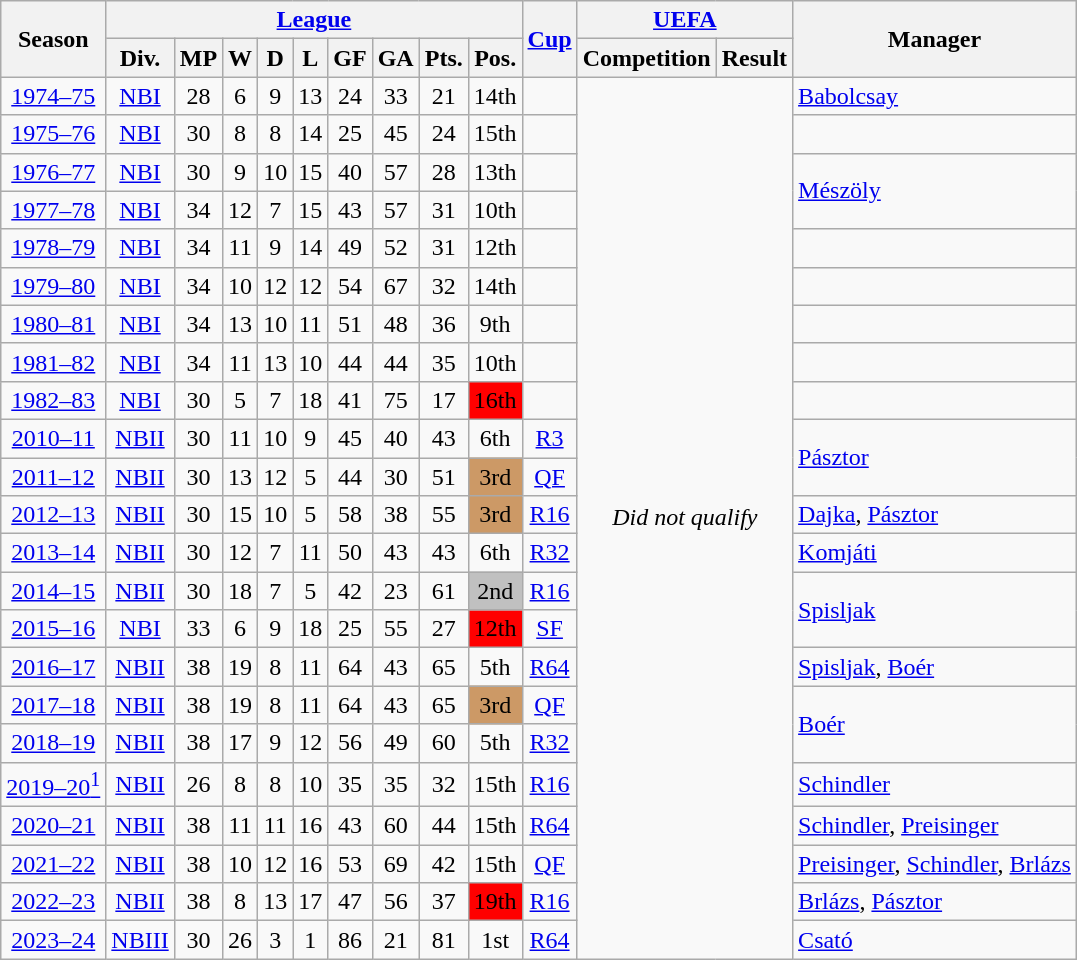<table class="wikitable sortable" style="text-align:center">
<tr>
<th rowspan="2">Season</th>
<th colspan="9"><a href='#'>League</a></th>
<th rowspan="2"><a href='#'>Cup</a></th>
<th colspan="2"><a href='#'>UEFA</a></th>
<th rowspan="2">Manager</th>
</tr>
<tr>
<th>Div.</th>
<th>MP</th>
<th>W</th>
<th>D</th>
<th>L</th>
<th>GF</th>
<th>GA</th>
<th>Pts.</th>
<th>Pos.</th>
<th>Competition</th>
<th>Result</th>
</tr>
<tr>
<td><a href='#'>1974–75</a></td>
<td><a href='#'>NBI</a></td>
<td>28</td>
<td>6</td>
<td>9</td>
<td>13</td>
<td>24</td>
<td>33</td>
<td>21</td>
<td>14th</td>
<td></td>
<td colspan="2" rowspan="23"><em>Did not qualify</em></td>
<td align="left"> <a href='#'>Babolcsay</a></td>
</tr>
<tr>
<td><a href='#'>1975–76</a></td>
<td><a href='#'>NBI</a></td>
<td>30</td>
<td>8</td>
<td>8</td>
<td>14</td>
<td>25</td>
<td>45</td>
<td>24</td>
<td>15th</td>
<td></td>
<td align="left"></td>
</tr>
<tr>
<td><a href='#'>1976–77</a></td>
<td><a href='#'>NBI</a></td>
<td>30</td>
<td>9</td>
<td>10</td>
<td>15</td>
<td>40</td>
<td>57</td>
<td>28</td>
<td>13th</td>
<td></td>
<td rowspan="2" style="text-align:left;" !> <a href='#'>Mészöly</a></td>
</tr>
<tr>
<td><a href='#'>1977–78</a></td>
<td><a href='#'>NBI</a></td>
<td>34</td>
<td>12</td>
<td>7</td>
<td>15</td>
<td>43</td>
<td>57</td>
<td>31</td>
<td>10th</td>
<td></td>
</tr>
<tr>
<td><a href='#'>1978–79</a></td>
<td><a href='#'>NBI</a></td>
<td>34</td>
<td>11</td>
<td>9</td>
<td>14</td>
<td>49</td>
<td>52</td>
<td>31</td>
<td>12th</td>
<td></td>
<td align="left"></td>
</tr>
<tr>
<td><a href='#'>1979–80</a></td>
<td><a href='#'>NBI</a></td>
<td>34</td>
<td>10</td>
<td>12</td>
<td>12</td>
<td>54</td>
<td>67</td>
<td>32</td>
<td>14th</td>
<td></td>
<td align="left"></td>
</tr>
<tr>
<td><a href='#'>1980–81</a></td>
<td><a href='#'>NBI</a></td>
<td>34</td>
<td>13</td>
<td>10</td>
<td>11</td>
<td>51</td>
<td>48</td>
<td>36</td>
<td>9th</td>
<td></td>
<td align="left"></td>
</tr>
<tr>
<td><a href='#'>1981–82</a></td>
<td><a href='#'>NBI</a></td>
<td>34</td>
<td>11</td>
<td>13</td>
<td>10</td>
<td>44</td>
<td>44</td>
<td>35</td>
<td>10th</td>
<td></td>
<td align="left"></td>
</tr>
<tr>
<td><a href='#'>1982–83</a></td>
<td><a href='#'>NBI</a></td>
<td>30</td>
<td>5</td>
<td>7</td>
<td>18</td>
<td>41</td>
<td>75</td>
<td>17</td>
<td style="background:red;" !>16th</td>
<td></td>
<td align="left"></td>
</tr>
<tr>
<td><a href='#'>2010–11</a></td>
<td><a href='#'>NBII</a></td>
<td>30</td>
<td>11</td>
<td>10</td>
<td>9</td>
<td>45</td>
<td>40</td>
<td>43</td>
<td>6th</td>
<td><a href='#'>R3</a></td>
<td rowspan="2" style="text-align:left;" !> <a href='#'>Pásztor</a></td>
</tr>
<tr>
<td><a href='#'>2011–12</a></td>
<td><a href='#'>NBII</a></td>
<td>30</td>
<td>13</td>
<td>12</td>
<td>5</td>
<td>44</td>
<td>30</td>
<td>51</td>
<td style="background:#cc9966;" !>3rd</td>
<td><a href='#'>QF</a></td>
</tr>
<tr>
<td><a href='#'>2012–13</a></td>
<td><a href='#'>NBII</a></td>
<td>30</td>
<td>15</td>
<td>10</td>
<td>5</td>
<td>58</td>
<td>38</td>
<td>55</td>
<td style="background:#cc9966;" !>3rd</td>
<td><a href='#'>R16</a></td>
<td align="left"> <a href='#'>Dajka</a>,  <a href='#'>Pásztor</a></td>
</tr>
<tr>
<td><a href='#'>2013–14</a></td>
<td><a href='#'>NBII</a></td>
<td>30</td>
<td>12</td>
<td>7</td>
<td>11</td>
<td>50</td>
<td>43</td>
<td>43</td>
<td>6th</td>
<td><a href='#'>R32</a></td>
<td align="left"> <a href='#'>Komjáti</a></td>
</tr>
<tr>
<td><a href='#'>2014–15</a></td>
<td><a href='#'>NBII</a> </td>
<td>30</td>
<td>18</td>
<td>7</td>
<td>5</td>
<td>42</td>
<td>23</td>
<td>61</td>
<td style="background:silver;" !>2nd</td>
<td><a href='#'>R16</a></td>
<td rowspan="2" style="text-align:left;" !> <a href='#'>Spisljak</a></td>
</tr>
<tr>
<td><a href='#'>2015–16</a></td>
<td><a href='#'>NBI</a> </td>
<td>33</td>
<td>6</td>
<td>9</td>
<td>18</td>
<td>25</td>
<td>55</td>
<td>27</td>
<td style="background:red;" !>12th</td>
<td><a href='#'>SF</a></td>
</tr>
<tr>
<td><a href='#'>2016–17</a></td>
<td><a href='#'>NBII</a></td>
<td>38</td>
<td>19</td>
<td>8</td>
<td>11</td>
<td>64</td>
<td>43</td>
<td>65</td>
<td>5th</td>
<td><a href='#'>R64</a></td>
<td align="left"> <a href='#'>Spisljak</a>,  <a href='#'>Boér</a></td>
</tr>
<tr>
<td><a href='#'>2017–18</a></td>
<td><a href='#'>NBII</a></td>
<td>38</td>
<td>19</td>
<td>8</td>
<td>11</td>
<td>64</td>
<td>43</td>
<td>65</td>
<td style="background:#cc9966;" !>3rd</td>
<td><a href='#'>QF</a></td>
<td rowspan="2" style="text-align:left;" !> <a href='#'>Boér</a></td>
</tr>
<tr>
<td><a href='#'>2018–19</a></td>
<td><a href='#'>NBII</a></td>
<td>38</td>
<td>17</td>
<td>9</td>
<td>12</td>
<td>56</td>
<td>49</td>
<td>60</td>
<td>5th</td>
<td><a href='#'>R32</a></td>
</tr>
<tr>
<td><a href='#'>2019–20</a><a href='#'><sup>1</sup></a></td>
<td><a href='#'>NBII</a></td>
<td>26</td>
<td>8</td>
<td>8</td>
<td>10</td>
<td>35</td>
<td>35</td>
<td>32</td>
<td>15th</td>
<td><a href='#'>R16</a></td>
<td align="left"> <a href='#'>Schindler</a></td>
</tr>
<tr>
<td><a href='#'>2020–21</a></td>
<td><a href='#'>NBII</a></td>
<td>38</td>
<td>11</td>
<td>11</td>
<td>16</td>
<td>43</td>
<td>60</td>
<td>44</td>
<td>15th</td>
<td><a href='#'>R64</a></td>
<td align="left"> <a href='#'>Schindler</a>,  <a href='#'>Preisinger</a></td>
</tr>
<tr>
<td><a href='#'>2021–22</a></td>
<td><a href='#'>NBII</a></td>
<td>38</td>
<td>10</td>
<td>12</td>
<td>16</td>
<td>53</td>
<td>69</td>
<td>42</td>
<td>15th</td>
<td><a href='#'>QF</a></td>
<td align="left"> <a href='#'>Preisinger</a>,  <a href='#'>Schindler</a>,  <a href='#'>Brlázs</a></td>
</tr>
<tr>
<td><a href='#'>2022–23</a></td>
<td><a href='#'>NBII</a> </td>
<td>38</td>
<td>8</td>
<td>13</td>
<td>17</td>
<td>47</td>
<td>56</td>
<td>37</td>
<td style="background:red;" !>19th</td>
<td><a href='#'>R16</a></td>
<td align="left"> <a href='#'>Brlázs</a>,  <a href='#'>Pásztor</a></td>
</tr>
<tr>
<td><a href='#'>2023–24</a></td>
<td><a href='#'>NBIII</a> </td>
<td>30</td>
<td>26</td>
<td>3</td>
<td>1</td>
<td>86</td>
<td>21</td>
<td>81</td>
<td>1st</td>
<td><a href='#'>R64</a></td>
<td align="left"> <a href='#'>Csató</a></td>
</tr>
</table>
